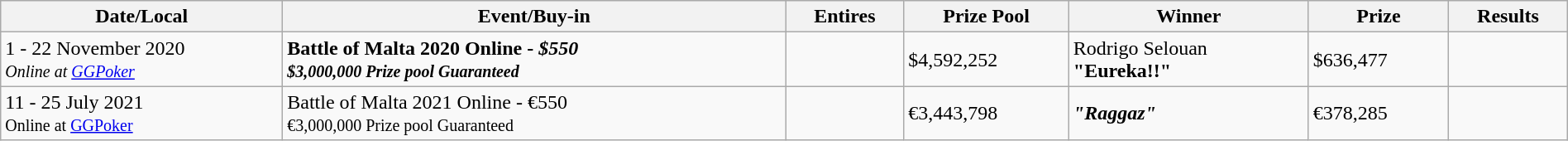<table class="wikitable" width="100%">
<tr>
<th width="18%">Date/Local</th>
<th !width="20%">Event/Buy-in</th>
<th !width="10%">Entires</th>
<th !width="10%">Prize Pool</th>
<th !width="22%">Winner</th>
<th !width="10%">Prize</th>
<th !width="10%">Results</th>
</tr>
<tr>
<td>1 - 22 November 2020<br><small><em>Online at <a href='#'>GGPoker</a></em></small></td>
<td> <strong>Battle of Malta 2020 Online - <em>$550<strong><em><br><small>$3,000,000 Prize pool Guaranteed</small></td>
<td></td>
<td>$4,592,252</td>
<td> </strong>Rodrigo Selouan<strong><br></em>"Eureka!!"<em></td>
<td>$636,477</td>
<td></td>
</tr>
<tr>
<td>11 - 25 July 2021<br><small></em>Online at <a href='#'>GGPoker</a><em></small></td>
<td> </strong>Battle of Malta 2021 Online - </em>€550</em></strong><br><small>€3,000,000 Prize pool Guaranteed</small></td>
<td></td>
<td>€3,443,798</td>
<td> <strong><em>"Raggaz"</em></strong></td>
<td>€378,285</td>
<td></td>
</tr>
</table>
